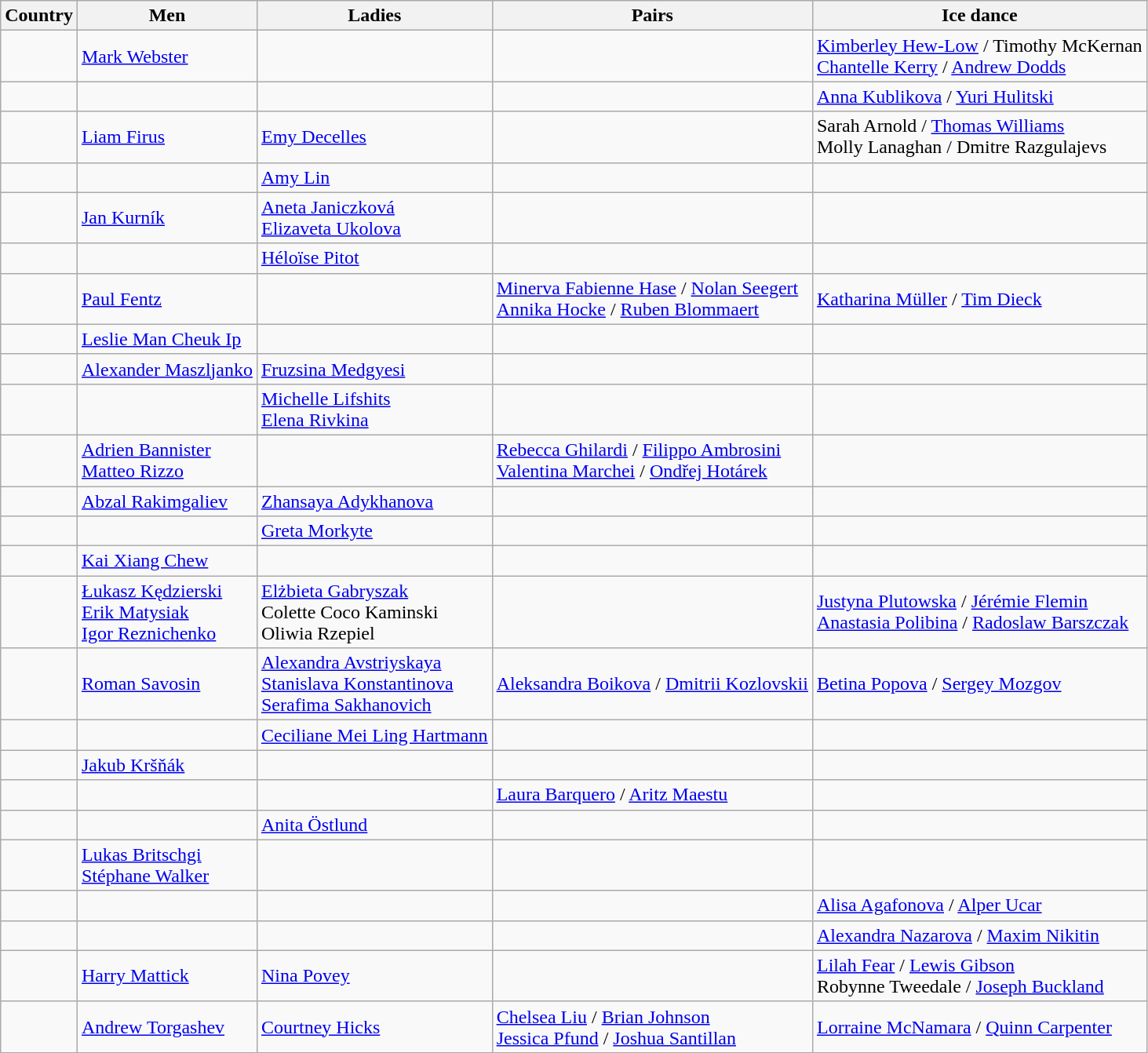<table class="wikitable">
<tr>
<th>Country</th>
<th>Men</th>
<th>Ladies</th>
<th>Pairs</th>
<th>Ice dance</th>
</tr>
<tr>
<td></td>
<td><a href='#'>Mark Webster</a></td>
<td></td>
<td></td>
<td><a href='#'>Kimberley Hew-Low</a> / Timothy McKernan <br> <a href='#'>Chantelle Kerry</a> / <a href='#'>Andrew Dodds</a></td>
</tr>
<tr>
<td></td>
<td></td>
<td></td>
<td></td>
<td><a href='#'>Anna Kublikova</a> / <a href='#'>Yuri Hulitski</a></td>
</tr>
<tr>
<td></td>
<td><a href='#'>Liam Firus</a></td>
<td><a href='#'>Emy Decelles</a></td>
<td></td>
<td>Sarah Arnold / <a href='#'>Thomas Williams</a> <br> Molly Lanaghan / Dmitre Razgulajevs</td>
</tr>
<tr>
<td></td>
<td></td>
<td><a href='#'>Amy Lin</a></td>
<td></td>
<td></td>
</tr>
<tr>
<td></td>
<td><a href='#'>Jan Kurník</a></td>
<td><a href='#'>Aneta Janiczková</a> <br> <a href='#'>Elizaveta Ukolova</a></td>
<td></td>
<td></td>
</tr>
<tr>
<td></td>
<td></td>
<td><a href='#'>Héloïse Pitot</a></td>
<td></td>
<td></td>
</tr>
<tr>
<td></td>
<td><a href='#'>Paul Fentz</a></td>
<td></td>
<td><a href='#'>Minerva Fabienne Hase</a> / <a href='#'>Nolan Seegert</a> <br> <a href='#'>Annika Hocke</a> / <a href='#'>Ruben Blommaert</a></td>
<td><a href='#'>Katharina Müller</a> / <a href='#'>Tim Dieck</a></td>
</tr>
<tr>
<td></td>
<td><a href='#'>Leslie Man Cheuk Ip</a></td>
<td></td>
<td></td>
<td></td>
</tr>
<tr>
<td></td>
<td><a href='#'>Alexander Maszljanko</a></td>
<td><a href='#'>Fruzsina Medgyesi</a></td>
<td></td>
<td></td>
</tr>
<tr>
<td></td>
<td></td>
<td><a href='#'>Michelle Lifshits</a> <br> <a href='#'>Elena Rivkina</a></td>
<td></td>
<td></td>
</tr>
<tr>
<td></td>
<td><a href='#'>Adrien Bannister</a> <br> <a href='#'>Matteo Rizzo</a></td>
<td></td>
<td><a href='#'>Rebecca Ghilardi</a> / <a href='#'>Filippo Ambrosini</a> <br> <a href='#'>Valentina Marchei</a> / <a href='#'>Ondřej Hotárek</a></td>
<td></td>
</tr>
<tr>
<td></td>
<td><a href='#'>Abzal Rakimgaliev</a></td>
<td><a href='#'>Zhansaya Adykhanova</a></td>
<td></td>
<td></td>
</tr>
<tr>
<td></td>
<td></td>
<td><a href='#'>Greta Morkyte</a></td>
<td></td>
<td></td>
</tr>
<tr>
<td></td>
<td><a href='#'>Kai Xiang Chew</a></td>
<td></td>
<td></td>
<td></td>
</tr>
<tr>
<td></td>
<td><a href='#'>Łukasz Kędzierski</a> <br> <a href='#'>Erik Matysiak</a> <br> <a href='#'>Igor Reznichenko</a></td>
<td><a href='#'>Elżbieta Gabryszak</a> <br> Colette Coco Kaminski <br> Oliwia Rzepiel</td>
<td></td>
<td><a href='#'>Justyna Plutowska</a> / <a href='#'>Jérémie Flemin</a> <br> <a href='#'>Anastasia Polibina</a> / <a href='#'>Radoslaw Barszczak</a></td>
</tr>
<tr>
<td></td>
<td><a href='#'>Roman Savosin</a></td>
<td><a href='#'>Alexandra Avstriyskaya</a> <br> <a href='#'>Stanislava Konstantinova</a> <br> <a href='#'>Serafima Sakhanovich</a></td>
<td><a href='#'>Aleksandra Boikova</a> / <a href='#'>Dmitrii Kozlovskii</a></td>
<td><a href='#'>Betina Popova</a> / <a href='#'>Sergey Mozgov</a></td>
</tr>
<tr>
<td></td>
<td></td>
<td><a href='#'>Ceciliane Mei Ling Hartmann</a></td>
<td></td>
<td></td>
</tr>
<tr>
<td></td>
<td><a href='#'>Jakub Kršňák</a></td>
<td></td>
<td></td>
<td></td>
</tr>
<tr>
<td></td>
<td></td>
<td></td>
<td><a href='#'>Laura Barquero</a> / <a href='#'>Aritz Maestu</a></td>
<td></td>
</tr>
<tr>
<td></td>
<td></td>
<td><a href='#'>Anita Östlund</a></td>
<td></td>
<td></td>
</tr>
<tr>
<td></td>
<td><a href='#'>Lukas Britschgi</a> <br> <a href='#'>Stéphane Walker</a></td>
<td></td>
<td></td>
<td></td>
</tr>
<tr>
<td></td>
<td></td>
<td></td>
<td></td>
<td><a href='#'>Alisa Agafonova</a> / <a href='#'>Alper Ucar</a></td>
</tr>
<tr>
<td></td>
<td></td>
<td></td>
<td></td>
<td><a href='#'>Alexandra Nazarova</a> / <a href='#'>Maxim Nikitin</a></td>
</tr>
<tr>
<td></td>
<td><a href='#'>Harry Mattick</a></td>
<td><a href='#'>Nina Povey</a></td>
<td></td>
<td><a href='#'>Lilah Fear</a> / <a href='#'>Lewis Gibson</a> <br> Robynne Tweedale / <a href='#'>Joseph Buckland</a></td>
</tr>
<tr>
<td></td>
<td><a href='#'>Andrew Torgashev</a></td>
<td><a href='#'>Courtney Hicks</a></td>
<td><a href='#'>Chelsea Liu</a> / <a href='#'>Brian Johnson</a> <br> <a href='#'>Jessica Pfund</a> / <a href='#'>Joshua Santillan</a></td>
<td><a href='#'>Lorraine McNamara</a> / <a href='#'>Quinn Carpenter</a></td>
</tr>
</table>
